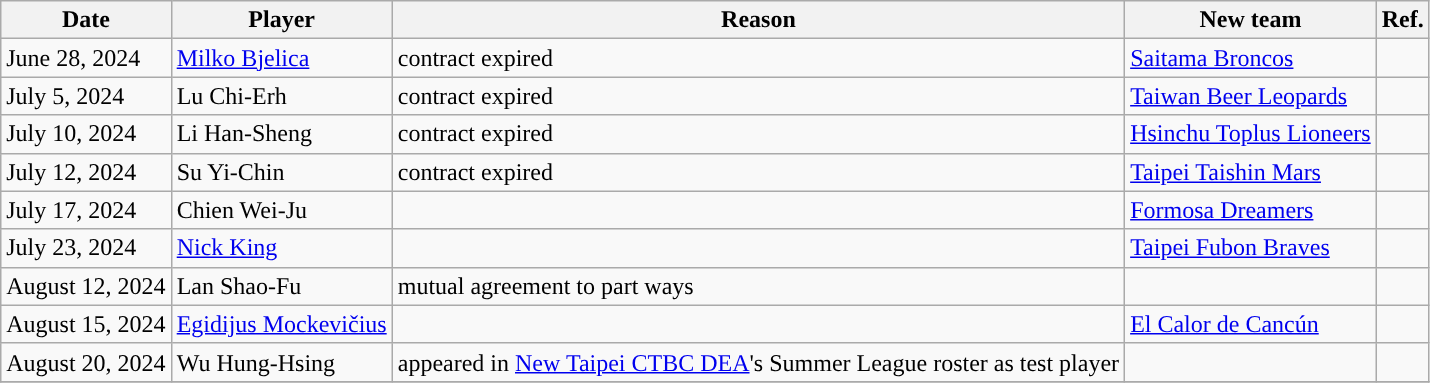<table class="wikitable">
<tr>
<th>Date</th>
<th>Player</th>
<th>Reason</th>
<th>New team</th>
<th>Ref.</th>
</tr>
<tr>
<td>June 28, 2024</td>
<td><a href='#'>Milko Bjelica</a></td>
<td>contract expired</td>
<td><a href='#'>Saitama Broncos</a></td>
<td></td>
</tr>
<tr>
<td>July 5, 2024</td>
<td>Lu Chi-Erh</td>
<td>contract expired</td>
<td><a href='#'>Taiwan Beer Leopards</a></td>
<td></td>
</tr>
<tr>
<td>July 10, 2024</td>
<td>Li Han-Sheng</td>
<td>contract expired</td>
<td><a href='#'>Hsinchu Toplus Lioneers</a></td>
<td></td>
</tr>
<tr>
<td>July 12, 2024</td>
<td>Su Yi-Chin</td>
<td>contract expired</td>
<td><a href='#'>Taipei Taishin Mars</a></td>
<td></td>
</tr>
<tr>
<td>July 17, 2024</td>
<td>Chien Wei-Ju</td>
<td></td>
<td><a href='#'>Formosa Dreamers</a></td>
<td></td>
</tr>
<tr>
<td>July 23, 2024</td>
<td><a href='#'>Nick King</a></td>
<td></td>
<td><a href='#'>Taipei Fubon Braves</a></td>
<td></td>
</tr>
<tr>
<td>August 12, 2024</td>
<td>Lan Shao-Fu</td>
<td>mutual agreement to part ways</td>
<td></td>
<td></td>
</tr>
<tr>
<td>August 15, 2024</td>
<td><a href='#'>Egidijus Mockevičius</a></td>
<td></td>
<td><a href='#'>El Calor de Cancún</a></td>
<td></td>
</tr>
<tr>
<td>August 20, 2024</td>
<td>Wu Hung-Hsing</td>
<td>appeared in <a href='#'>New Taipei CTBC DEA</a>'s Summer League roster as test player</td>
<td></td>
<td></td>
</tr>
<tr>
</tr>
</table>
